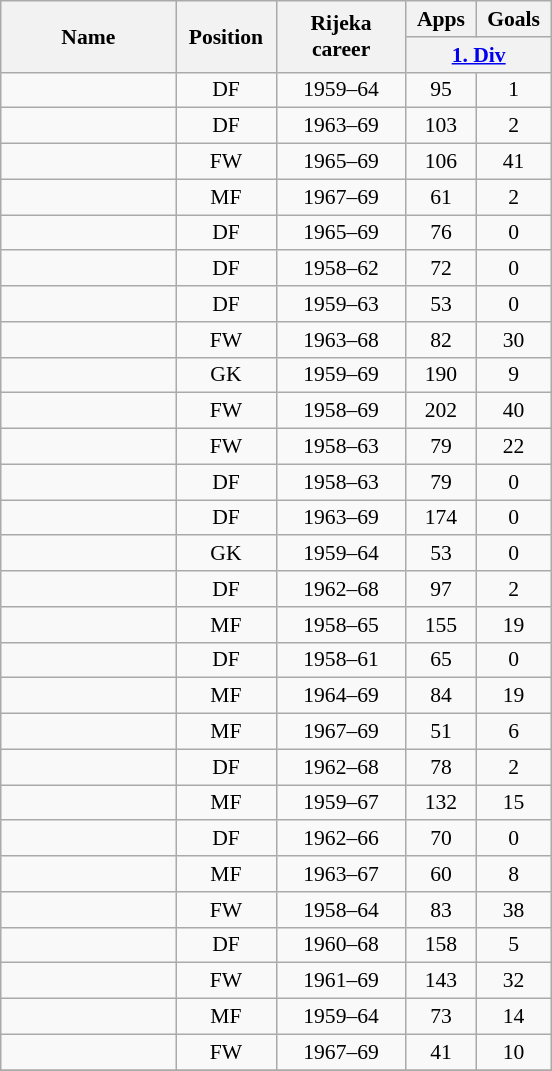<table class="wikitable sortable" style="font-size: 90%; text-align: center;">
<tr>
<th width=110 rowspan="2" align="center"><strong>Name</strong></th>
<th width=60 rowspan="2" align="center"><strong>Position</strong></th>
<th width=80 rowspan="2" align="center"><strong>Rijeka career</strong></th>
<th>Apps</th>
<th>Goals</th>
</tr>
<tr>
<th class="unsortable" width=90 colspan="2" align="center"><strong><a href='#'>1. Div</a></strong></th>
</tr>
<tr>
<td style="text-align:left;"></td>
<td>DF</td>
<td>1959–64</td>
<td>95</td>
<td>1</td>
</tr>
<tr>
<td style="text-align:left;"></td>
<td>DF</td>
<td>1963–69</td>
<td>103</td>
<td>2</td>
</tr>
<tr>
<td style="text-align:left;"></td>
<td>FW</td>
<td>1965–69</td>
<td>106</td>
<td>41</td>
</tr>
<tr>
<td style="text-align:left;"></td>
<td>MF</td>
<td>1967–69</td>
<td>61</td>
<td>2</td>
</tr>
<tr>
<td style="text-align:left;"></td>
<td>DF</td>
<td>1965–69</td>
<td>76</td>
<td>0</td>
</tr>
<tr>
<td style="text-align:left;"></td>
<td>DF</td>
<td>1958–62</td>
<td>72</td>
<td>0</td>
</tr>
<tr>
<td style="text-align:left;"></td>
<td>DF</td>
<td>1959–63</td>
<td>53</td>
<td>0</td>
</tr>
<tr>
<td style="text-align:left;"></td>
<td>FW</td>
<td>1963–68</td>
<td>82</td>
<td>30</td>
</tr>
<tr>
<td style="text-align:left;"></td>
<td>GK</td>
<td>1959–69</td>
<td>190</td>
<td>9</td>
</tr>
<tr>
<td style="text-align:left;"></td>
<td>FW</td>
<td>1958–69</td>
<td>202</td>
<td>40</td>
</tr>
<tr>
<td style="text-align:left;"></td>
<td>FW</td>
<td>1958–63</td>
<td>79</td>
<td>22</td>
</tr>
<tr>
<td style="text-align:left;"></td>
<td>DF</td>
<td>1958–63</td>
<td>79</td>
<td>0</td>
</tr>
<tr>
<td style="text-align:left;"></td>
<td>DF</td>
<td>1963–69</td>
<td>174</td>
<td>0</td>
</tr>
<tr>
<td style="text-align:left;"></td>
<td>GK</td>
<td>1959–64</td>
<td>53</td>
<td>0</td>
</tr>
<tr>
<td style="text-align:left;"></td>
<td>DF</td>
<td>1962–68</td>
<td>97</td>
<td>2</td>
</tr>
<tr>
<td style="text-align:left;"></td>
<td>MF</td>
<td>1958–65</td>
<td>155</td>
<td>19</td>
</tr>
<tr>
<td style="text-align:left;"></td>
<td>DF</td>
<td>1958–61</td>
<td>65</td>
<td>0</td>
</tr>
<tr>
<td style="text-align:left;"></td>
<td>MF</td>
<td>1964–69</td>
<td>84</td>
<td>19</td>
</tr>
<tr>
<td style="text-align:left;"></td>
<td>MF</td>
<td>1967–69</td>
<td>51</td>
<td>6</td>
</tr>
<tr>
<td style="text-align:left;"></td>
<td>DF</td>
<td>1962–68</td>
<td>78</td>
<td>2</td>
</tr>
<tr>
<td style="text-align:left;"></td>
<td>MF</td>
<td>1959–67</td>
<td>132</td>
<td>15</td>
</tr>
<tr>
<td style="text-align:left;"></td>
<td>DF</td>
<td>1962–66</td>
<td>70</td>
<td>0</td>
</tr>
<tr>
<td style="text-align:left;"></td>
<td>MF</td>
<td>1963–67</td>
<td>60</td>
<td>8</td>
</tr>
<tr>
<td style="text-align:left;"></td>
<td>FW</td>
<td>1958–64</td>
<td>83</td>
<td>38</td>
</tr>
<tr>
<td style="text-align:left;"></td>
<td>DF</td>
<td>1960–68</td>
<td>158</td>
<td>5</td>
</tr>
<tr>
<td style="text-align:left;"></td>
<td>FW</td>
<td>1961–69</td>
<td>143</td>
<td>32</td>
</tr>
<tr>
<td style="text-align:left;"></td>
<td>MF</td>
<td>1959–64</td>
<td>73</td>
<td>14</td>
</tr>
<tr>
<td style="text-align:left;"></td>
<td>FW</td>
<td>1967–69</td>
<td>41</td>
<td>10</td>
</tr>
<tr>
</tr>
</table>
